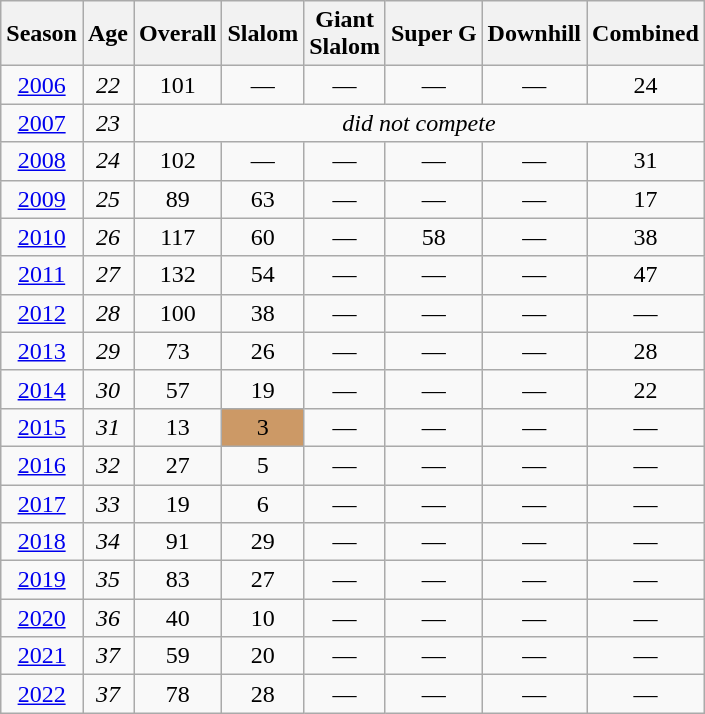<table class=wikitable style="text-align:center">
<tr>
<th>Season</th>
<th>Age</th>
<th>Overall</th>
<th>Slalom</th>
<th>Giant<br>Slalom</th>
<th>Super G</th>
<th>Downhill</th>
<th>Combined</th>
</tr>
<tr>
<td><a href='#'>2006</a></td>
<td><em>22</em></td>
<td>101</td>
<td>—</td>
<td>—</td>
<td>—</td>
<td>—</td>
<td>24</td>
</tr>
<tr>
<td><a href='#'>2007</a></td>
<td><em>23</em></td>
<td colspan=6><em>did not compete</em></td>
</tr>
<tr>
<td><a href='#'>2008</a></td>
<td><em>24</em></td>
<td>102</td>
<td>—</td>
<td>—</td>
<td>—</td>
<td>—</td>
<td>31</td>
</tr>
<tr>
<td><a href='#'>2009</a></td>
<td><em>25</em></td>
<td>89</td>
<td>63</td>
<td>—</td>
<td>—</td>
<td>—</td>
<td>17</td>
</tr>
<tr>
<td><a href='#'>2010</a></td>
<td><em>26</em></td>
<td>117</td>
<td>60</td>
<td>—</td>
<td>58</td>
<td>—</td>
<td>38</td>
</tr>
<tr>
<td><a href='#'>2011</a></td>
<td><em>27</em></td>
<td>132</td>
<td>54</td>
<td>—</td>
<td>—</td>
<td>—</td>
<td>47</td>
</tr>
<tr>
<td><a href='#'>2012</a></td>
<td><em>28</em></td>
<td>100</td>
<td>38</td>
<td>—</td>
<td>—</td>
<td>—</td>
<td>—</td>
</tr>
<tr>
<td><a href='#'>2013</a></td>
<td><em>29</em></td>
<td>73</td>
<td>26</td>
<td>—</td>
<td>—</td>
<td>—</td>
<td>28</td>
</tr>
<tr>
<td><a href='#'>2014</a></td>
<td><em>30</em></td>
<td>57</td>
<td>19</td>
<td>—</td>
<td>—</td>
<td>—</td>
<td>22</td>
</tr>
<tr>
<td><a href='#'>2015</a></td>
<td><em>31</em></td>
<td>13</td>
<td bgcolor="cc9966">3</td>
<td>—</td>
<td>—</td>
<td>—</td>
<td>—</td>
</tr>
<tr>
<td><a href='#'>2016</a></td>
<td><em>32</em></td>
<td>27</td>
<td>5</td>
<td>—</td>
<td>—</td>
<td>—</td>
<td>—</td>
</tr>
<tr>
<td><a href='#'>2017</a></td>
<td><em>33</em></td>
<td>19</td>
<td>6</td>
<td>—</td>
<td>—</td>
<td>—</td>
<td>—</td>
</tr>
<tr>
<td><a href='#'>2018</a></td>
<td><em>34</em></td>
<td>91</td>
<td>29</td>
<td>—</td>
<td>—</td>
<td>—</td>
<td>—</td>
</tr>
<tr>
<td><a href='#'>2019</a></td>
<td><em>35</em></td>
<td>83</td>
<td>27</td>
<td>—</td>
<td>—</td>
<td>—</td>
<td>—</td>
</tr>
<tr>
<td><a href='#'>2020</a></td>
<td><em>36</em></td>
<td>40</td>
<td>10</td>
<td>—</td>
<td>—</td>
<td>—</td>
<td>—</td>
</tr>
<tr>
<td><a href='#'>2021</a></td>
<td><em>37</em></td>
<td>59</td>
<td>20</td>
<td>—</td>
<td>—</td>
<td>—</td>
<td>—</td>
</tr>
<tr>
<td><a href='#'>2022</a></td>
<td><em>37</em></td>
<td>78</td>
<td>28</td>
<td>—</td>
<td>—</td>
<td>—</td>
<td>—</td>
</tr>
</table>
